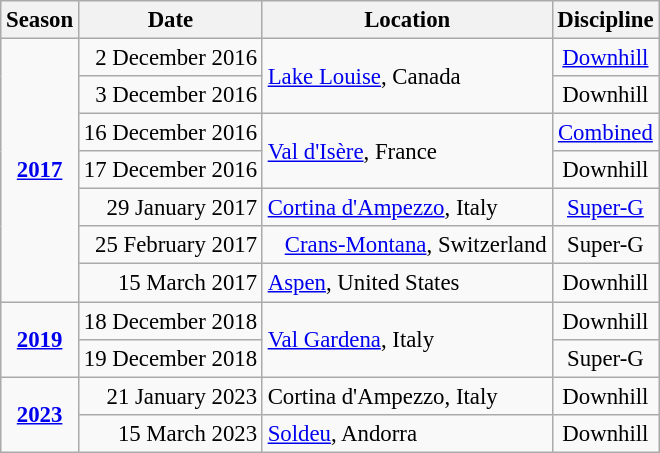<table class="wikitable" style="text-align:center; font-size:95%;">
<tr>
<th>Season</th>
<th>Date</th>
<th>Location</th>
<th>Discipline</th>
</tr>
<tr>
<td rowspan="7" align=center><strong><a href='#'>2017</a></strong></td>
<td align="right">2 December 2016</td>
<td rowspan="2" align="left"> <a href='#'>Lake Louise</a>, Canada</td>
<td><a href='#'>Downhill</a></td>
</tr>
<tr>
<td align="right">3 December 2016</td>
<td>Downhill</td>
</tr>
<tr>
<td align="right">16 December 2016</td>
<td rowspan="2" align="left"> <a href='#'>Val d'Isère</a>, France</td>
<td><a href='#'>Combined</a></td>
</tr>
<tr>
<td align="right">17 December 2016</td>
<td>Downhill</td>
</tr>
<tr>
<td align="right">29 January 2017</td>
<td align="left"> <a href='#'>Cortina d'Ampezzo</a>, Italy</td>
<td><a href='#'>Super-G</a></td>
</tr>
<tr>
<td align="right">25 February 2017</td>
<td align="left">   <a href='#'>Crans-Montana</a>, Switzerland</td>
<td>Super-G</td>
</tr>
<tr>
<td align="right">15 March 2017</td>
<td align="left"> <a href='#'>Aspen</a>, United States</td>
<td>Downhill</td>
</tr>
<tr>
<td rowspan="2" align=center><strong><a href='#'>2019</a></strong></td>
<td align="right">18 December 2018</td>
<td rowspan="2" align="left"> <a href='#'>Val Gardena</a>, Italy</td>
<td>Downhill</td>
</tr>
<tr>
<td align="right">19 December 2018</td>
<td>Super-G</td>
</tr>
<tr>
<td rowspan="2" align=center><strong><a href='#'>2023</a></strong></td>
<td align="right">21 January 2023</td>
<td align="left"> Cortina d'Ampezzo, Italy</td>
<td>Downhill</td>
</tr>
<tr>
<td align="right">15 March 2023</td>
<td align="left"> <a href='#'>Soldeu</a>, Andorra</td>
<td>Downhill</td>
</tr>
</table>
